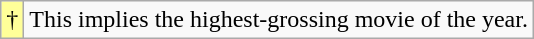<table class="wikitable">
<tr>
<td style="background-color:#FFFF99">†</td>
<td>This implies the highest-grossing movie of the year.</td>
</tr>
</table>
